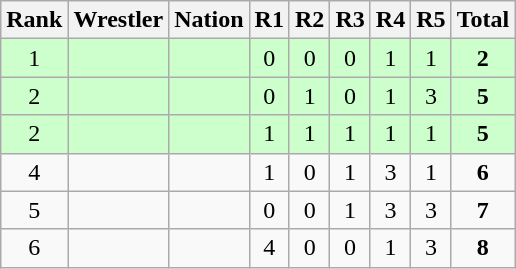<table class="wikitable sortable" style="text-align:center;">
<tr>
<th>Rank</th>
<th>Wrestler</th>
<th>Nation</th>
<th>R1</th>
<th>R2</th>
<th>R3</th>
<th>R4</th>
<th>R5</th>
<th>Total</th>
</tr>
<tr style="background:#cfc;">
<td>1</td>
<td align=left></td>
<td align=left></td>
<td>0</td>
<td>0</td>
<td>0</td>
<td>1</td>
<td>1</td>
<td><strong>2</strong></td>
</tr>
<tr style="background:#cfc;">
<td>2</td>
<td align=left></td>
<td align=left></td>
<td>0</td>
<td>1</td>
<td>0</td>
<td>1</td>
<td>3</td>
<td><strong>5</strong></td>
</tr>
<tr style="background:#cfc;">
<td>2</td>
<td align=left></td>
<td align=left></td>
<td>1</td>
<td>1</td>
<td>1</td>
<td>1</td>
<td>1</td>
<td><strong>5</strong></td>
</tr>
<tr>
<td>4</td>
<td align=left></td>
<td align=left></td>
<td>1</td>
<td>0</td>
<td>1</td>
<td>3</td>
<td>1</td>
<td><strong>6</strong></td>
</tr>
<tr>
<td>5</td>
<td align=left></td>
<td align=left></td>
<td>0</td>
<td>0</td>
<td>1</td>
<td>3</td>
<td>3</td>
<td><strong>7</strong></td>
</tr>
<tr>
<td>6</td>
<td align=left></td>
<td align=left></td>
<td>4</td>
<td>0</td>
<td>0</td>
<td>1</td>
<td>3</td>
<td><strong>8</strong></td>
</tr>
</table>
